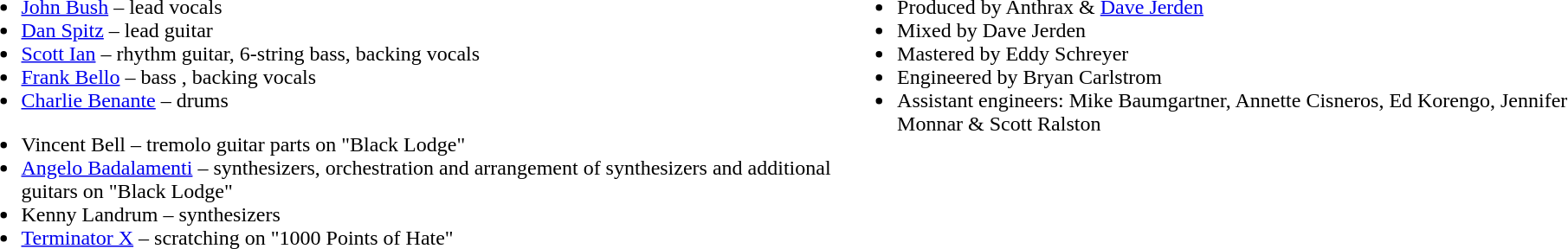<table>
<tr>
<td valign=top><br><ul><li><a href='#'>John Bush</a> – lead vocals</li><li><a href='#'>Dan Spitz</a> – lead guitar</li><li><a href='#'>Scott Ian</a> – rhythm guitar, 6-string bass, backing vocals</li><li><a href='#'>Frank Bello</a> – bass , backing vocals</li><li><a href='#'>Charlie Benante</a> – drums</li></ul><ul><li>Vincent Bell – tremolo guitar parts on "Black Lodge"</li><li><a href='#'>Angelo Badalamenti</a> – synthesizers, orchestration and arrangement of synthesizers and additional guitars on "Black Lodge"</li><li>Kenny Landrum – synthesizers</li><li><a href='#'>Terminator X</a> – scratching on "1000 Points of Hate"</li></ul></td>
<td valign=top><br><ul><li>Produced by Anthrax & <a href='#'>Dave Jerden</a></li><li>Mixed by Dave Jerden</li><li>Mastered by Eddy Schreyer</li><li>Engineered by Bryan Carlstrom</li><li>Assistant engineers: Mike Baumgartner, Annette Cisneros, Ed Korengo, Jennifer Monnar & Scott Ralston</li></ul></td>
</tr>
</table>
